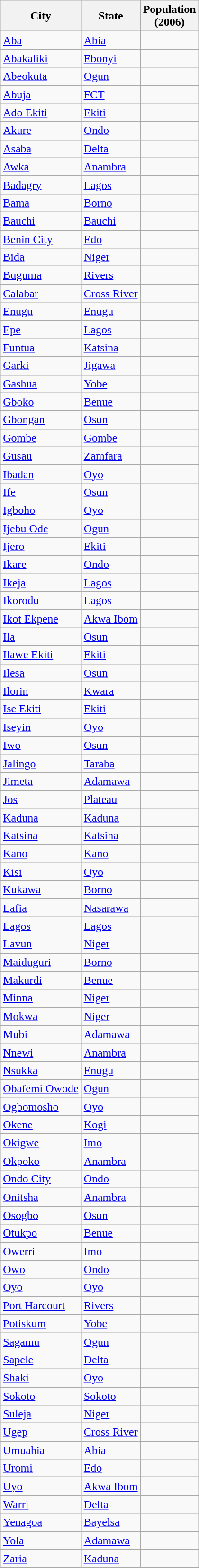<table class="wikitable sortable sticky-header col3right">
<tr>
<th>City</th>
<th>State</th>
<th>Population<br>(2006)</th>
</tr>
<tr>
<td><a href='#'>Aba</a></td>
<td><a href='#'>Abia</a></td>
<td></td>
</tr>
<tr>
<td><a href='#'>Abakaliki</a></td>
<td><a href='#'>Ebonyi</a></td>
<td></td>
</tr>
<tr>
<td><a href='#'>Abeokuta</a></td>
<td><a href='#'>Ogun</a></td>
<td></td>
</tr>
<tr>
<td><a href='#'>Abuja</a></td>
<td><a href='#'>FCT</a></td>
<td></td>
</tr>
<tr>
<td><a href='#'>Ado Ekiti</a></td>
<td><a href='#'>Ekiti</a></td>
<td></td>
</tr>
<tr>
<td><a href='#'>Akure</a></td>
<td><a href='#'>Ondo</a></td>
<td></td>
</tr>
<tr>
<td><a href='#'>Asaba</a></td>
<td><a href='#'>Delta</a></td>
<td></td>
</tr>
<tr>
<td><a href='#'>Awka</a></td>
<td><a href='#'>Anambra</a></td>
<td></td>
</tr>
<tr>
<td><a href='#'>Badagry</a></td>
<td><a href='#'>Lagos</a></td>
<td></td>
</tr>
<tr>
<td><a href='#'>Bama</a></td>
<td><a href='#'>Borno</a></td>
<td></td>
</tr>
<tr>
<td><a href='#'>Bauchi</a></td>
<td><a href='#'>Bauchi</a></td>
<td></td>
</tr>
<tr>
<td><a href='#'>Benin City</a></td>
<td><a href='#'>Edo</a></td>
<td></td>
</tr>
<tr>
<td><a href='#'>Bida</a></td>
<td><a href='#'>Niger</a></td>
<td></td>
</tr>
<tr>
<td><a href='#'>Buguma</a></td>
<td><a href='#'>Rivers</a></td>
<td></td>
</tr>
<tr>
<td><a href='#'>Calabar</a></td>
<td><a href='#'>Cross River</a></td>
<td></td>
</tr>
<tr>
<td><a href='#'>Enugu</a></td>
<td><a href='#'>Enugu</a></td>
<td></td>
</tr>
<tr>
<td><a href='#'>Epe</a></td>
<td><a href='#'>Lagos</a></td>
<td></td>
</tr>
<tr>
<td><a href='#'>Funtua</a></td>
<td><a href='#'>Katsina</a></td>
<td></td>
</tr>
<tr>
<td><a href='#'>Garki</a></td>
<td><a href='#'>Jigawa</a></td>
<td></td>
</tr>
<tr>
<td><a href='#'>Gashua</a></td>
<td><a href='#'>Yobe</a></td>
<td></td>
</tr>
<tr>
<td><a href='#'>Gboko</a></td>
<td><a href='#'>Benue</a></td>
<td></td>
</tr>
<tr>
<td><a href='#'>Gbongan</a></td>
<td><a href='#'>Osun</a></td>
<td></td>
</tr>
<tr>
<td><a href='#'>Gombe</a></td>
<td><a href='#'>Gombe</a></td>
<td></td>
</tr>
<tr>
<td><a href='#'>Gusau</a></td>
<td><a href='#'>Zamfara</a></td>
<td></td>
</tr>
<tr>
<td><a href='#'>Ibadan</a></td>
<td><a href='#'>Oyo</a></td>
<td></td>
</tr>
<tr>
<td><a href='#'>Ife</a></td>
<td><a href='#'>Osun</a></td>
<td></td>
</tr>
<tr>
<td><a href='#'>Igboho</a></td>
<td><a href='#'>Oyo</a></td>
<td></td>
</tr>
<tr>
<td><a href='#'>Ijebu Ode</a></td>
<td><a href='#'>Ogun</a></td>
<td></td>
</tr>
<tr>
<td><a href='#'>Ijero</a></td>
<td><a href='#'>Ekiti</a></td>
<td></td>
</tr>
<tr>
<td><a href='#'>Ikare</a></td>
<td><a href='#'>Ondo</a></td>
<td></td>
</tr>
<tr>
<td><a href='#'>Ikeja</a></td>
<td><a href='#'>Lagos</a></td>
<td></td>
</tr>
<tr>
<td><a href='#'>Ikorodu</a></td>
<td><a href='#'>Lagos</a></td>
<td></td>
</tr>
<tr>
<td><a href='#'>Ikot Ekpene</a></td>
<td><a href='#'>Akwa Ibom</a></td>
<td></td>
</tr>
<tr>
<td><a href='#'>Ila</a></td>
<td><a href='#'>Osun</a></td>
<td></td>
</tr>
<tr>
<td><a href='#'>Ilawe Ekiti</a></td>
<td><a href='#'>Ekiti</a></td>
<td></td>
</tr>
<tr>
<td><a href='#'>Ilesa</a></td>
<td><a href='#'>Osun</a></td>
<td></td>
</tr>
<tr>
<td><a href='#'>Ilorin</a></td>
<td><a href='#'>Kwara</a></td>
<td></td>
</tr>
<tr>
<td><a href='#'>Ise Ekiti</a></td>
<td><a href='#'>Ekiti</a></td>
<td></td>
</tr>
<tr>
<td><a href='#'>Iseyin</a></td>
<td><a href='#'>Oyo</a></td>
<td></td>
</tr>
<tr>
<td><a href='#'>Iwo</a></td>
<td><a href='#'>Osun</a></td>
<td></td>
</tr>
<tr>
<td><a href='#'>Jalingo</a></td>
<td><a href='#'>Taraba</a></td>
<td></td>
</tr>
<tr>
<td><a href='#'>Jimeta</a></td>
<td><a href='#'>Adamawa</a></td>
<td></td>
</tr>
<tr>
<td><a href='#'>Jos</a></td>
<td><a href='#'>Plateau</a></td>
<td></td>
</tr>
<tr>
<td><a href='#'>Kaduna</a></td>
<td><a href='#'>Kaduna</a></td>
<td></td>
</tr>
<tr>
<td><a href='#'>Katsina</a></td>
<td><a href='#'>Katsina</a></td>
<td></td>
</tr>
<tr>
<td><a href='#'>Kano</a></td>
<td><a href='#'>Kano</a></td>
<td></td>
</tr>
<tr>
<td><a href='#'>Kisi</a></td>
<td><a href='#'>Oyo</a></td>
<td></td>
</tr>
<tr>
<td><a href='#'>Kukawa</a></td>
<td><a href='#'>Borno</a></td>
<td></td>
</tr>
<tr>
<td><a href='#'>Lafia</a></td>
<td><a href='#'>Nasarawa</a></td>
<td></td>
</tr>
<tr>
<td><a href='#'>Lagos</a></td>
<td><a href='#'>Lagos</a></td>
<td></td>
</tr>
<tr>
<td><a href='#'>Lavun</a></td>
<td><a href='#'>Niger</a></td>
<td></td>
</tr>
<tr>
<td><a href='#'>Maiduguri</a></td>
<td><a href='#'>Borno</a></td>
<td></td>
</tr>
<tr>
<td><a href='#'>Makurdi</a></td>
<td><a href='#'>Benue</a></td>
<td></td>
</tr>
<tr>
<td><a href='#'>Minna</a></td>
<td><a href='#'>Niger</a></td>
<td></td>
</tr>
<tr>
<td><a href='#'>Mokwa</a></td>
<td><a href='#'>Niger</a></td>
<td></td>
</tr>
<tr>
<td><a href='#'>Mubi</a></td>
<td><a href='#'>Adamawa</a></td>
<td></td>
</tr>
<tr>
<td><a href='#'>Nnewi</a></td>
<td><a href='#'>Anambra</a></td>
<td></td>
</tr>
<tr>
<td><a href='#'>Nsukka</a></td>
<td><a href='#'>Enugu</a></td>
<td></td>
</tr>
<tr>
<td><a href='#'>Obafemi Owode</a></td>
<td><a href='#'>Ogun</a></td>
<td></td>
</tr>
<tr>
<td><a href='#'>Ogbomosho</a></td>
<td><a href='#'>Oyo</a></td>
<td></td>
</tr>
<tr>
<td><a href='#'>Okene</a></td>
<td><a href='#'>Kogi</a></td>
<td></td>
</tr>
<tr>
<td><a href='#'>Okigwe</a></td>
<td><a href='#'>Imo</a></td>
<td></td>
</tr>
<tr>
<td><a href='#'>Okpoko</a></td>
<td><a href='#'>Anambra</a></td>
<td></td>
</tr>
<tr>
<td><a href='#'>Ondo City</a></td>
<td><a href='#'>Ondo</a></td>
<td></td>
</tr>
<tr>
<td><a href='#'>Onitsha</a></td>
<td><a href='#'>Anambra</a></td>
<td></td>
</tr>
<tr>
<td><a href='#'>Osogbo</a></td>
<td><a href='#'>Osun</a></td>
<td></td>
</tr>
<tr>
<td><a href='#'>Otukpo</a></td>
<td><a href='#'>Benue</a></td>
<td></td>
</tr>
<tr>
<td><a href='#'>Owerri</a></td>
<td><a href='#'>Imo</a></td>
<td></td>
</tr>
<tr>
<td><a href='#'>Owo</a></td>
<td><a href='#'>Ondo</a></td>
<td></td>
</tr>
<tr>
<td><a href='#'>Oyo</a></td>
<td><a href='#'>Oyo</a></td>
<td></td>
</tr>
<tr>
<td><a href='#'>Port Harcourt</a></td>
<td><a href='#'>Rivers</a></td>
<td></td>
</tr>
<tr>
<td><a href='#'>Potiskum</a></td>
<td><a href='#'>Yobe</a></td>
<td></td>
</tr>
<tr>
<td><a href='#'>Sagamu</a></td>
<td><a href='#'>Ogun</a></td>
<td></td>
</tr>
<tr>
<td><a href='#'>Sapele</a></td>
<td><a href='#'>Delta</a></td>
<td></td>
</tr>
<tr>
<td><a href='#'>Shaki</a></td>
<td><a href='#'>Oyo</a></td>
<td></td>
</tr>
<tr>
<td><a href='#'>Sokoto</a></td>
<td><a href='#'>Sokoto</a></td>
<td></td>
</tr>
<tr>
<td><a href='#'>Suleja</a></td>
<td><a href='#'>Niger</a></td>
<td></td>
</tr>
<tr>
<td><a href='#'>Ugep</a></td>
<td><a href='#'>Cross River</a></td>
<td></td>
</tr>
<tr>
<td><a href='#'>Umuahia</a></td>
<td><a href='#'>Abia</a></td>
<td></td>
</tr>
<tr>
<td><a href='#'>Uromi</a></td>
<td><a href='#'>Edo</a></td>
<td></td>
</tr>
<tr>
<td><a href='#'>Uyo</a></td>
<td><a href='#'>Akwa Ibom</a></td>
<td></td>
</tr>
<tr>
<td><a href='#'>Warri</a></td>
<td><a href='#'>Delta</a></td>
<td></td>
</tr>
<tr>
<td><a href='#'>Yenagoa</a></td>
<td><a href='#'>Bayelsa</a></td>
<td></td>
</tr>
<tr>
<td><a href='#'>Yola</a></td>
<td><a href='#'>Adamawa</a></td>
<td></td>
</tr>
<tr>
<td><a href='#'>Zaria</a></td>
<td><a href='#'>Kaduna</a></td>
<td></td>
</tr>
</table>
